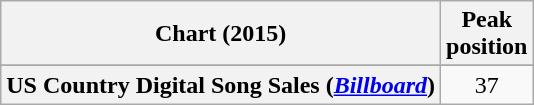<table class="wikitable plainrowheaders" style="text-align:center;">
<tr>
<th>Chart (2015)</th>
<th>Peak<br>position</th>
</tr>
<tr>
</tr>
<tr>
</tr>
<tr>
<th scope="row">US Country Digital Song Sales (<a href='#'><em>Billboard</em></a>)</th>
<td>37</td>
</tr>
</table>
